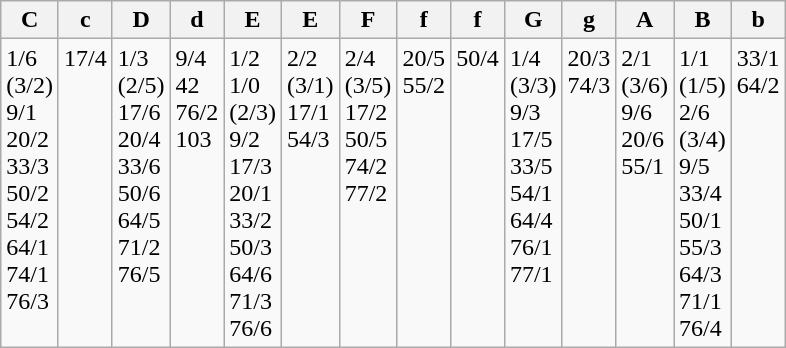<table class="wikitable">
<tr>
<th>C</th>
<th>c</th>
<th>D</th>
<th>d</th>
<th>E</th>
<th>E</th>
<th>F</th>
<th>f</th>
<th>f</th>
<th>G</th>
<th>g</th>
<th>A</th>
<th>B</th>
<th>b</th>
</tr>
<tr valign="top">
<td>1/6<br>(3/2)<br>9/1<br>20/2<br>33/3<br>50/2<br>54/2<br>64/1<br>74/1<br>76/3</td>
<td>17/4</td>
<td>1/3<br>(2/5)<br>17/6<br>20/4<br>33/6<br>50/6<br>64/5<br>71/2<br>76/5</td>
<td>9/4<br>42<br>76/2<br>103</td>
<td>1/2<br>1/0<br>(2/3)<br>9/2<br>17/3<br>20/1<br>33/2<br>50/3<br>64/6<br>71/3<br>76/6</td>
<td>2/2<br>(3/1)<br>17/1<br>54/3</td>
<td>2/4<br>(3/5)<br>17/2<br>50/5<br>74/2<br>77/2</td>
<td>20/5<br>55/2</td>
<td>50/4</td>
<td>1/4<br>(3/3)<br>9/3<br>17/5<br>33/5<br>54/1<br>64/4<br>76/1<br>77/1</td>
<td>20/3<br>74/3</td>
<td>2/1<br>(3/6)<br>9/6<br>20/6<br>55/1</td>
<td>1/1<br>(1/5)<br>2/6<br>(3/4)<br>9/5<br>33/4<br>50/1<br>55/3<br>64/3<br>71/1<br>76/4</td>
<td>33/1<br>64/2</td>
</tr>
</table>
